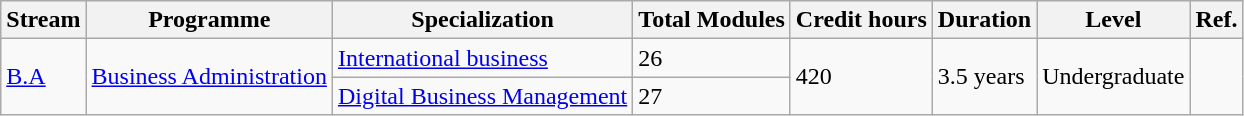<table class="wikitable sortable">
<tr>
<th>Stream</th>
<th>Programme</th>
<th>Specialization</th>
<th>Total Modules</th>
<th>Credit hours</th>
<th>Duration</th>
<th>Level</th>
<th>Ref.</th>
</tr>
<tr>
<td rowspan="2"><a href='#'>B.A</a></td>
<td rowspan="2"><a href='#'>Business Administration</a></td>
<td><a href='#'>International business</a></td>
<td>26</td>
<td rowspan="2">420</td>
<td rowspan="2">3.5 years</td>
<td rowspan="2">Undergraduate</td>
<td rowspan="2"></td>
</tr>
<tr>
<td><a href='#'>Digital Business Management</a></td>
<td>27</td>
</tr>
</table>
